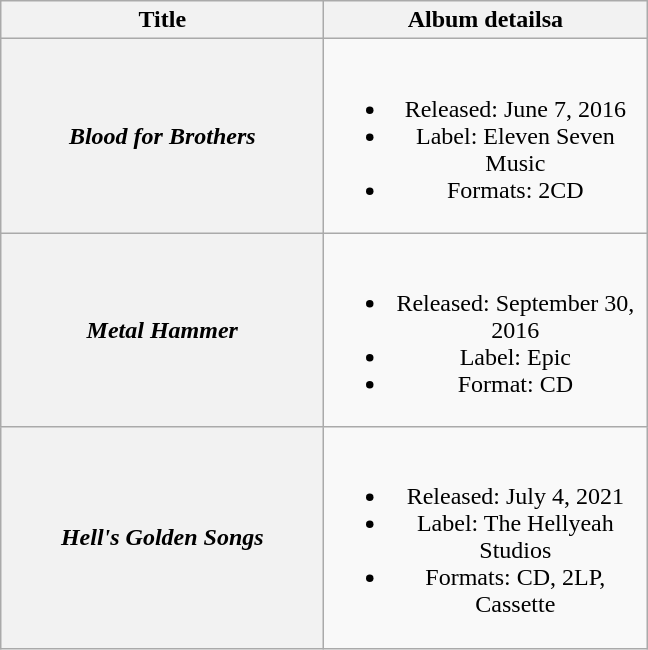<table class="wikitable plainrowheaders" style="text-align:center;">
<tr>
<th scope="col" style="width:13em;">Title</th>
<th scope="col" style="width:13em;">Album detailsa</th>
</tr>
<tr>
<th scope="row"><em>Blood for Brothers</em></th>
<td><br><ul><li>Released: June 7, 2016</li><li>Label: Eleven Seven Music</li><li>Formats: 2CD</li></ul></td>
</tr>
<tr>
<th scope="row"><em>Metal Hammer</em></th>
<td><br><ul><li>Released: September 30, 2016</li><li>Label: Epic</li><li>Format: CD</li></ul></td>
</tr>
<tr>
<th scope="row"><em>Hell's Golden Songs</em></th>
<td><br><ul><li>Released: July 4, 2021</li><li>Label: The Hellyeah Studios</li><li>Formats: CD, 2LP, Cassette</li></ul></td>
</tr>
</table>
